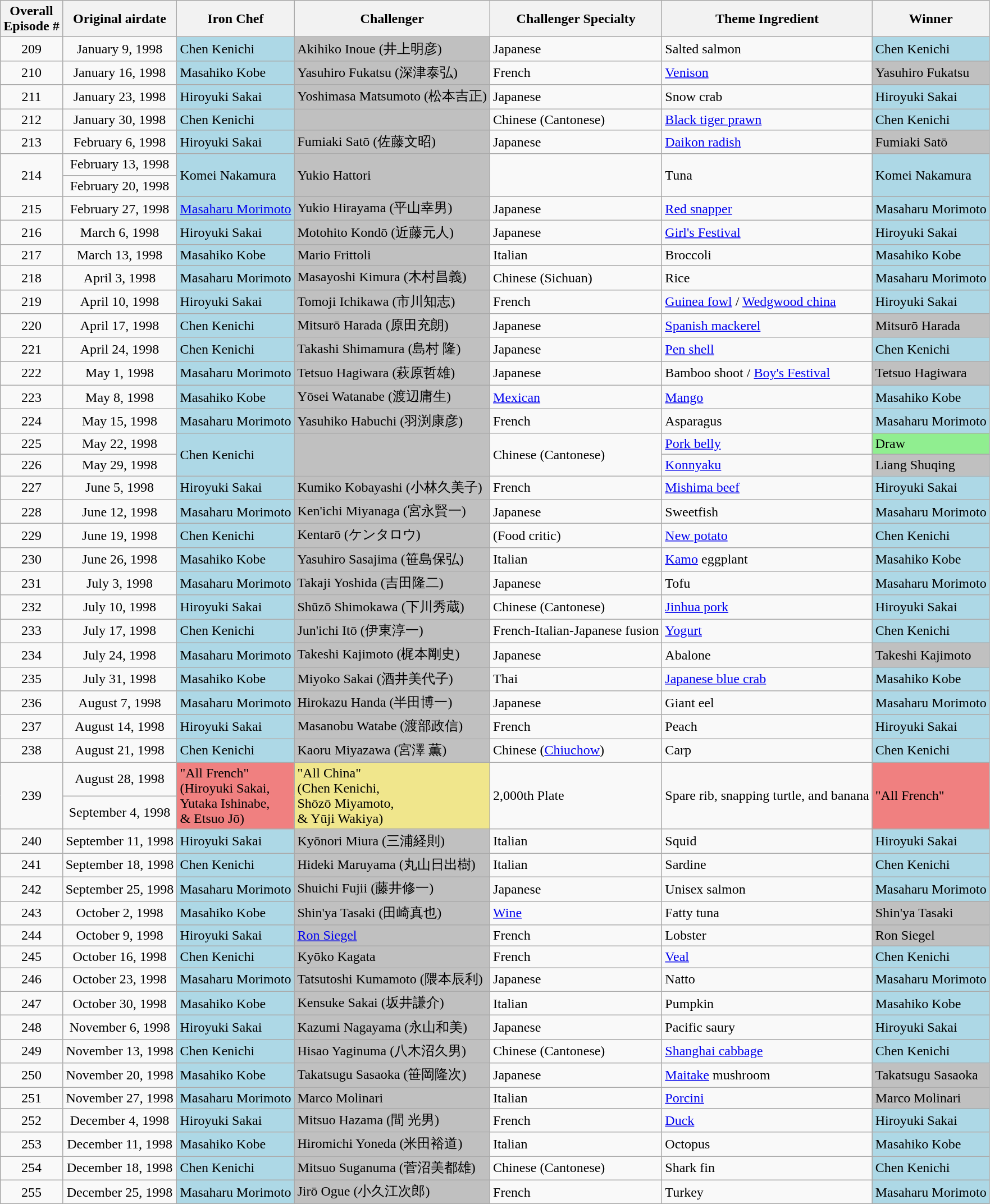<table class="wikitable">
<tr>
<th>Overall<br>Episode #</th>
<th>Original airdate</th>
<th>Iron Chef</th>
<th>Challenger</th>
<th>Challenger Specialty</th>
<th>Theme Ingredient</th>
<th>Winner</th>
</tr>
<tr>
<td align="center">209</td>
<td align="center">January 9, 1998</td>
<td bgcolor="lightblue">Chen Kenichi</td>
<td bgcolor="silver">Akihiko Inoue (井上明彦)</td>
<td>Japanese</td>
<td>Salted salmon</td>
<td bgcolor="lightblue">Chen Kenichi</td>
</tr>
<tr>
<td align="center">210</td>
<td align="center">January 16, 1998</td>
<td bgcolor="lightblue">Masahiko Kobe</td>
<td bgcolor="silver">Yasuhiro Fukatsu (深津泰弘)</td>
<td>French</td>
<td><a href='#'>Venison</a></td>
<td bgcolor="silver">Yasuhiro Fukatsu</td>
</tr>
<tr>
<td align="center">211</td>
<td align="center">January 23, 1998</td>
<td bgcolor="lightblue">Hiroyuki Sakai</td>
<td bgcolor="silver">Yoshimasa Matsumoto (松本吉正)</td>
<td>Japanese</td>
<td>Snow crab</td>
<td bgcolor="lightblue">Hiroyuki Sakai</td>
</tr>
<tr>
<td align="center">212</td>
<td align="center">January 30, 1998</td>
<td bgcolor="lightblue">Chen Kenichi</td>
<td bgcolor="silver"> </td>
<td>Chinese (Cantonese)</td>
<td><a href='#'>Black tiger prawn</a></td>
<td bgcolor="lightblue">Chen Kenichi</td>
</tr>
<tr>
<td align="center">213</td>
<td align="center">February 6, 1998</td>
<td bgcolor="lightblue">Hiroyuki Sakai</td>
<td bgcolor="silver">Fumiaki Satō (佐藤文昭)</td>
<td>Japanese</td>
<td><a href='#'>Daikon radish</a></td>
<td bgcolor="silver">Fumiaki Satō</td>
</tr>
<tr>
<td align="center" rowspan=2>214</td>
<td align="center">February 13, 1998</td>
<td bgcolor="lightblue" rowspan=2>Komei Nakamura</td>
<td bgcolor="silver" rowspan=2>Yukio Hattori</td>
<td rowspan=2></td>
<td rowspan=2>Tuna</td>
<td bgcolor="lightblue" rowspan=2>Komei Nakamura</td>
</tr>
<tr>
<td align="center">February 20, 1998</td>
</tr>
<tr>
<td align="center">215</td>
<td align="center">February 27, 1998</td>
<td bgcolor="lightblue"><a href='#'>Masaharu Morimoto</a></td>
<td bgcolor="silver">Yukio Hirayama (平山幸男)</td>
<td>Japanese</td>
<td><a href='#'>Red snapper</a></td>
<td bgcolor="lightblue">Masaharu Morimoto</td>
</tr>
<tr>
<td align="center">216</td>
<td align="center">March 6, 1998</td>
<td bgcolor="lightblue">Hiroyuki Sakai</td>
<td bgcolor="silver">Motohito Kondō (近藤元人)</td>
<td>Japanese</td>
<td><a href='#'>Girl's Festival</a></td>
<td bgcolor="lightblue">Hiroyuki Sakai</td>
</tr>
<tr>
<td align="center">217</td>
<td align="center">March 13, 1998</td>
<td bgcolor="lightblue">Masahiko Kobe</td>
<td bgcolor="silver"> Mario Frittoli</td>
<td>Italian</td>
<td>Broccoli</td>
<td bgcolor="lightblue">Masahiko Kobe</td>
</tr>
<tr>
<td align="center">218</td>
<td align="center">April 3, 1998</td>
<td bgcolor="lightblue">Masaharu Morimoto</td>
<td bgcolor="silver">Masayoshi Kimura (木村昌義)</td>
<td>Chinese (Sichuan)</td>
<td>Rice</td>
<td bgcolor="lightblue">Masaharu Morimoto</td>
</tr>
<tr>
<td align="center">219</td>
<td align="center">April 10, 1998</td>
<td bgcolor="lightblue">Hiroyuki Sakai</td>
<td bgcolor="silver">Tomoji Ichikawa (市川知志)</td>
<td>French</td>
<td><a href='#'>Guinea fowl</a> / <a href='#'>Wedgwood china</a></td>
<td bgcolor="lightblue">Hiroyuki Sakai</td>
</tr>
<tr>
<td align="center">220</td>
<td align="center">April 17, 1998</td>
<td bgcolor="lightblue">Chen Kenichi</td>
<td bgcolor="silver">Mitsurō Harada (原田充朗)</td>
<td>Japanese</td>
<td><a href='#'>Spanish mackerel</a></td>
<td bgcolor="silver">Mitsurō Harada</td>
</tr>
<tr>
<td align="center">221</td>
<td align="center">April 24, 1998</td>
<td bgcolor="lightblue">Chen Kenichi</td>
<td bgcolor="silver">Takashi Shimamura (島村 隆)</td>
<td>Japanese</td>
<td><a href='#'>Pen shell</a></td>
<td bgcolor="lightblue">Chen Kenichi</td>
</tr>
<tr>
<td align="center">222</td>
<td align="center">May 1, 1998</td>
<td bgcolor="lightblue">Masaharu Morimoto</td>
<td bgcolor="silver">Tetsuo Hagiwara (萩原哲雄)</td>
<td>Japanese</td>
<td>Bamboo shoot / <a href='#'>Boy's Festival</a></td>
<td bgcolor="silver">Tetsuo Hagiwara</td>
</tr>
<tr>
<td align="center">223</td>
<td align="center">May 8, 1998</td>
<td bgcolor="lightblue">Masahiko Kobe</td>
<td bgcolor="silver">Yōsei Watanabe (渡辺庸生)</td>
<td><a href='#'>Mexican</a></td>
<td><a href='#'>Mango</a></td>
<td bgcolor="lightblue">Masahiko Kobe</td>
</tr>
<tr>
<td align="center">224</td>
<td align="center">May 15, 1998</td>
<td bgcolor="lightblue">Masaharu Morimoto</td>
<td bgcolor="silver">Yasuhiko Habuchi (羽渕康彦)</td>
<td>French</td>
<td>Asparagus</td>
<td bgcolor="lightblue">Masaharu Morimoto</td>
</tr>
<tr>
<td align="center">225</td>
<td align="center">May 22, 1998</td>
<td bgcolor="lightblue" rowspan=2>Chen Kenichi</td>
<td bgcolor="silver" rowspan=2> </td>
<td rowspan=2>Chinese (Cantonese)</td>
<td><a href='#'>Pork belly</a></td>
<td bgcolor="lightgreen">Draw</td>
</tr>
<tr>
<td align="center">226</td>
<td align="center">May 29, 1998</td>
<td><a href='#'>Konnyaku</a></td>
<td bgcolor="silver">Liang Shuqing</td>
</tr>
<tr>
<td align="center">227</td>
<td align="center">June 5, 1998</td>
<td bgcolor="lightblue">Hiroyuki Sakai</td>
<td bgcolor="silver">Kumiko Kobayashi (小林久美子)</td>
<td>French</td>
<td><a href='#'>Mishima beef</a></td>
<td bgcolor="lightblue">Hiroyuki Sakai</td>
</tr>
<tr>
<td align="center">228</td>
<td align="center">June 12, 1998</td>
<td bgcolor="lightblue">Masaharu Morimoto</td>
<td bgcolor="silver">Ken'ichi Miyanaga (宮永賢一)</td>
<td>Japanese</td>
<td>Sweetfish</td>
<td bgcolor="lightblue">Masaharu Morimoto</td>
</tr>
<tr>
<td align="center">229</td>
<td align="center">June 19, 1998</td>
<td bgcolor="lightblue">Chen Kenichi</td>
<td bgcolor="silver">Kentarō (ケンタロウ)</td>
<td>(Food critic)</td>
<td><a href='#'>New potato</a></td>
<td bgcolor="lightblue">Chen Kenichi</td>
</tr>
<tr>
<td align="center">230</td>
<td align="center">June 26, 1998</td>
<td bgcolor="lightblue">Masahiko Kobe</td>
<td bgcolor="silver">Yasuhiro Sasajima (笹島保弘)</td>
<td>Italian</td>
<td><a href='#'>Kamo</a> eggplant</td>
<td bgcolor="lightblue">Masahiko Kobe</td>
</tr>
<tr>
<td align="center">231</td>
<td align="center">July 3, 1998</td>
<td bgcolor="lightblue">Masaharu Morimoto</td>
<td bgcolor="silver">Takaji Yoshida (吉田隆二)</td>
<td>Japanese</td>
<td>Tofu</td>
<td bgcolor="lightblue">Masaharu Morimoto</td>
</tr>
<tr>
<td align="center">232</td>
<td align="center">July 10, 1998</td>
<td bgcolor="lightblue">Hiroyuki Sakai</td>
<td bgcolor="silver">Shūzō Shimokawa (下川秀蔵)</td>
<td>Chinese (Cantonese)</td>
<td><a href='#'>Jinhua pork</a></td>
<td bgcolor="lightblue">Hiroyuki Sakai</td>
</tr>
<tr>
<td align="center">233</td>
<td align="center">July 17, 1998</td>
<td bgcolor="lightblue">Chen Kenichi</td>
<td bgcolor="silver">Jun'ichi Itō (伊東淳一)</td>
<td>French-Italian-Japanese fusion</td>
<td><a href='#'>Yogurt</a></td>
<td bgcolor="lightblue">Chen Kenichi</td>
</tr>
<tr>
<td align="center">234</td>
<td align="center">July 24, 1998</td>
<td bgcolor="lightblue">Masaharu Morimoto</td>
<td bgcolor="silver">Takeshi Kajimoto (梶本剛史)</td>
<td>Japanese</td>
<td>Abalone</td>
<td bgcolor="silver">Takeshi Kajimoto</td>
</tr>
<tr>
<td align="center">235</td>
<td align="center">July 31, 1998</td>
<td bgcolor="lightblue">Masahiko Kobe</td>
<td bgcolor="silver">Miyoko Sakai (酒井美代子)</td>
<td>Thai</td>
<td><a href='#'>Japanese blue crab</a></td>
<td bgcolor="lightblue">Masahiko Kobe</td>
</tr>
<tr>
<td align="center">236</td>
<td align="center">August 7, 1998</td>
<td bgcolor="lightblue">Masaharu Morimoto</td>
<td bgcolor="silver">Hirokazu Handa (半田博一)</td>
<td>Japanese</td>
<td>Giant eel</td>
<td bgcolor="lightblue">Masaharu Morimoto</td>
</tr>
<tr>
<td align="center">237</td>
<td align="center">August 14, 1998</td>
<td bgcolor="lightblue">Hiroyuki Sakai</td>
<td bgcolor="silver">Masanobu Watabe (渡部政信)</td>
<td>French</td>
<td>Peach</td>
<td bgcolor="lightblue">Hiroyuki Sakai</td>
</tr>
<tr>
<td align="center">238</td>
<td align="center">August 21, 1998</td>
<td bgcolor="lightblue">Chen Kenichi</td>
<td bgcolor="silver">Kaoru Miyazawa (宮澤 薫)</td>
<td>Chinese (<a href='#'>Chiuchow</a>)</td>
<td>Carp</td>
<td bgcolor="lightblue">Chen Kenichi</td>
</tr>
<tr>
<td align="center" rowspan=2>239</td>
<td align="center">August 28, 1998</td>
<td bgcolor="lightcoral" rowspan=2>"All French"<br>(Hiroyuki Sakai,<br>Yutaka Ishinabe,<br>& Etsuo Jō)</td>
<td bgcolor="khaki" rowspan=2>"All China"<br>(Chen Kenichi,<br>Shōzō Miyamoto,<br>& Yūji Wakiya)</td>
<td rowspan=2>2,000th Plate</td>
<td rowspan=2>Spare rib, snapping turtle, and banana</td>
<td bgcolor="lightcoral" rowspan=2>"All French"</td>
</tr>
<tr>
<td align="center">September 4, 1998</td>
</tr>
<tr>
<td align="center">240</td>
<td align="center">September 11, 1998</td>
<td bgcolor="lightblue">Hiroyuki Sakai</td>
<td bgcolor="silver">Kyōnori Miura (三浦経則)</td>
<td>Italian</td>
<td>Squid</td>
<td bgcolor="lightblue">Hiroyuki Sakai</td>
</tr>
<tr>
<td align="center">241</td>
<td align="center">September 18, 1998</td>
<td bgcolor="lightblue">Chen Kenichi</td>
<td bgcolor="silver">Hideki Maruyama (丸山日出樹)</td>
<td>Italian</td>
<td>Sardine</td>
<td bgcolor="lightblue">Chen Kenichi</td>
</tr>
<tr>
<td align="center">242</td>
<td align="center">September 25, 1998</td>
<td bgcolor="lightblue">Masaharu Morimoto</td>
<td bgcolor="silver">Shuichi Fujii (藤井修一)</td>
<td>Japanese</td>
<td>Unisex salmon</td>
<td bgcolor="lightblue">Masaharu Morimoto</td>
</tr>
<tr>
<td align="center">243</td>
<td align="center">October 2, 1998</td>
<td bgcolor="lightblue">Masahiko Kobe</td>
<td bgcolor="silver">Shin'ya Tasaki (田崎真也)</td>
<td><a href='#'>Wine</a></td>
<td>Fatty tuna</td>
<td bgcolor="silver">Shin'ya Tasaki</td>
</tr>
<tr>
<td align="center">244</td>
<td align="center">October 9, 1998</td>
<td bgcolor="lightblue">Hiroyuki Sakai</td>
<td bgcolor="silver"> <a href='#'>Ron Siegel</a></td>
<td>French</td>
<td>Lobster</td>
<td bgcolor="silver">Ron Siegel</td>
</tr>
<tr>
<td align="center">245</td>
<td align="center">October 16, 1998</td>
<td bgcolor="lightblue">Chen Kenichi</td>
<td bgcolor="silver">Kyōko Kagata</td>
<td>French</td>
<td><a href='#'>Veal</a></td>
<td bgcolor="lightblue">Chen Kenichi</td>
</tr>
<tr>
<td align="center">246</td>
<td align="center">October 23, 1998</td>
<td bgcolor="lightblue">Masaharu Morimoto</td>
<td bgcolor="silver">Tatsutoshi Kumamoto (隈本辰利)</td>
<td>Japanese</td>
<td>Natto</td>
<td bgcolor="lightblue">Masaharu Morimoto</td>
</tr>
<tr>
<td align="center">247</td>
<td align="center">October 30, 1998</td>
<td bgcolor="lightblue">Masahiko Kobe</td>
<td bgcolor="silver">Kensuke Sakai (坂井謙介)</td>
<td>Italian</td>
<td>Pumpkin</td>
<td bgcolor="lightblue">Masahiko Kobe</td>
</tr>
<tr>
<td align="center">248</td>
<td align="center">November 6, 1998</td>
<td bgcolor="lightblue">Hiroyuki Sakai</td>
<td bgcolor="silver">Kazumi Nagayama (永山和美)</td>
<td>Japanese</td>
<td>Pacific saury</td>
<td bgcolor="lightblue">Hiroyuki Sakai</td>
</tr>
<tr>
<td align="center">249</td>
<td align="center">November 13, 1998</td>
<td bgcolor="lightblue">Chen Kenichi</td>
<td bgcolor="silver">Hisao Yaginuma (八木沼久男)</td>
<td>Chinese (Cantonese)</td>
<td><a href='#'>Shanghai cabbage</a></td>
<td bgcolor="lightblue">Chen Kenichi</td>
</tr>
<tr>
<td align="center">250</td>
<td align="center">November 20, 1998</td>
<td bgcolor="lightblue">Masahiko Kobe</td>
<td bgcolor="silver">Takatsugu Sasaoka (笹岡隆次)</td>
<td>Japanese</td>
<td><a href='#'>Maitake</a> mushroom</td>
<td bgcolor="silver">Takatsugu Sasaoka</td>
</tr>
<tr>
<td align="center">251</td>
<td align="center">November 27, 1998</td>
<td bgcolor="lightblue">Masaharu Morimoto</td>
<td bgcolor="silver"> Marco Molinari</td>
<td>Italian</td>
<td><a href='#'>Porcini</a></td>
<td bgcolor="silver">Marco Molinari</td>
</tr>
<tr>
<td align="center">252</td>
<td align="center">December 4, 1998</td>
<td bgcolor="lightblue">Hiroyuki Sakai</td>
<td bgcolor="silver">Mitsuo Hazama (間 光男)</td>
<td>French</td>
<td><a href='#'>Duck</a></td>
<td bgcolor="lightblue">Hiroyuki Sakai</td>
</tr>
<tr>
<td align="center">253</td>
<td align="center">December 11, 1998</td>
<td bgcolor="lightblue">Masahiko Kobe</td>
<td bgcolor="silver">Hiromichi Yoneda (米田裕道)</td>
<td>Italian</td>
<td>Octopus</td>
<td bgcolor="lightblue">Masahiko Kobe</td>
</tr>
<tr>
<td align="center">254</td>
<td align="center">December 18, 1998</td>
<td bgcolor="lightblue">Chen Kenichi</td>
<td bgcolor="silver">Mitsuo Suganuma (菅沼美都雄)</td>
<td>Chinese (Cantonese)</td>
<td>Shark fin</td>
<td bgcolor="lightblue">Chen Kenichi</td>
</tr>
<tr>
<td align="center">255</td>
<td align="center">December 25, 1998</td>
<td bgcolor="lightblue">Masaharu Morimoto</td>
<td bgcolor="silver">Jirō Ogue (小久江次郎)</td>
<td>French</td>
<td>Turkey</td>
<td bgcolor="lightblue">Masaharu Morimoto</td>
</tr>
</table>
